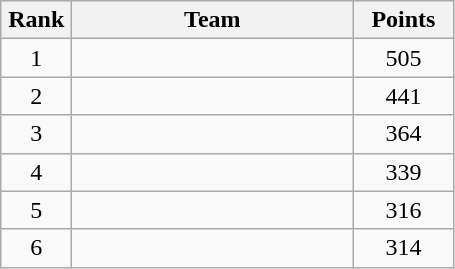<table class="wikitable" style="text-align:center;">
<tr>
<th width=40>Rank</th>
<th width=180>Team</th>
<th width=60>Points</th>
</tr>
<tr>
<td>1</td>
<td align=left></td>
<td>505</td>
</tr>
<tr>
<td>2</td>
<td align=left></td>
<td>441</td>
</tr>
<tr>
<td>3</td>
<td align=left></td>
<td>364</td>
</tr>
<tr>
<td>4</td>
<td align=left></td>
<td>339</td>
</tr>
<tr>
<td>5</td>
<td align=left></td>
<td>316</td>
</tr>
<tr>
<td>6</td>
<td align=left></td>
<td>314</td>
</tr>
</table>
